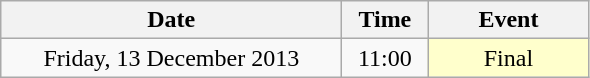<table class = "wikitable" style="text-align:center;">
<tr>
<th width=220>Date</th>
<th width=50>Time</th>
<th width=100>Event</th>
</tr>
<tr>
<td>Friday, 13 December 2013</td>
<td>11:00</td>
<td bgcolor=ffffcc>Final</td>
</tr>
</table>
